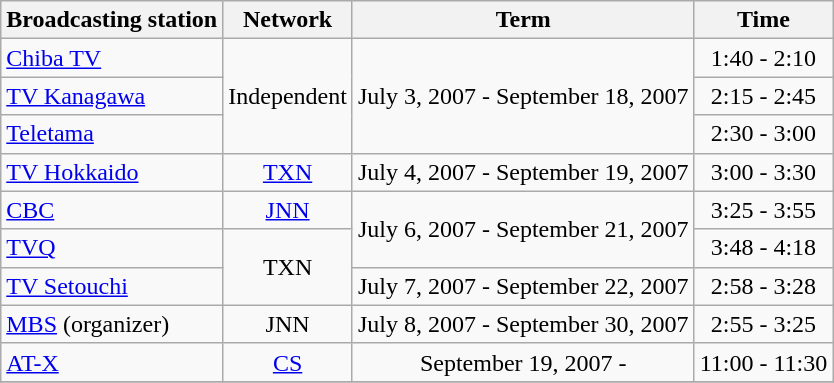<table class="wikitable" |>
<tr>
<th>Broadcasting station</th>
<th>Network</th>
<th>Term</th>
<th>Time</th>
</tr>
<tr>
<td><a href='#'>Chiba TV</a></td>
<td align="center" rowspan="3">Independent</td>
<td align="center" rowspan="3">July 3, 2007 - September 18, 2007</td>
<td align="center">1:40 - 2:10</td>
</tr>
<tr>
<td><a href='#'>TV Kanagawa</a></td>
<td align="center">2:15 - 2:45</td>
</tr>
<tr>
<td><a href='#'>Teletama</a></td>
<td align="center">2:30 - 3:00</td>
</tr>
<tr>
<td><a href='#'>TV Hokkaido</a></td>
<td align="center"><a href='#'>TXN</a></td>
<td align="center">July 4, 2007 - September 19, 2007</td>
<td align="center">3:00 - 3:30</td>
</tr>
<tr>
<td><a href='#'>CBC</a></td>
<td align="center"><a href='#'>JNN</a></td>
<td align="center" rowspan="2">July 6, 2007 - September 21, 2007</td>
<td align="center">3:25 - 3:55</td>
</tr>
<tr>
<td><a href='#'>TVQ</a></td>
<td align="center" rowspan="2">TXN</td>
<td align="center">3:48 - 4:18</td>
</tr>
<tr>
<td><a href='#'>TV Setouchi</a></td>
<td align="center">July 7, 2007 - September 22, 2007</td>
<td align="center">2:58 - 3:28</td>
</tr>
<tr>
<td><a href='#'>MBS</a> (organizer)</td>
<td align="center">JNN</td>
<td align="center">July 8, 2007 - September 30, 2007</td>
<td align="center">2:55 - 3:25</td>
</tr>
<tr>
<td><a href='#'>AT-X</a></td>
<td align="center"><a href='#'>CS</a></td>
<td align="center">September 19, 2007 -</td>
<td align="center">11:00 - 11:30</td>
</tr>
<tr>
</tr>
</table>
